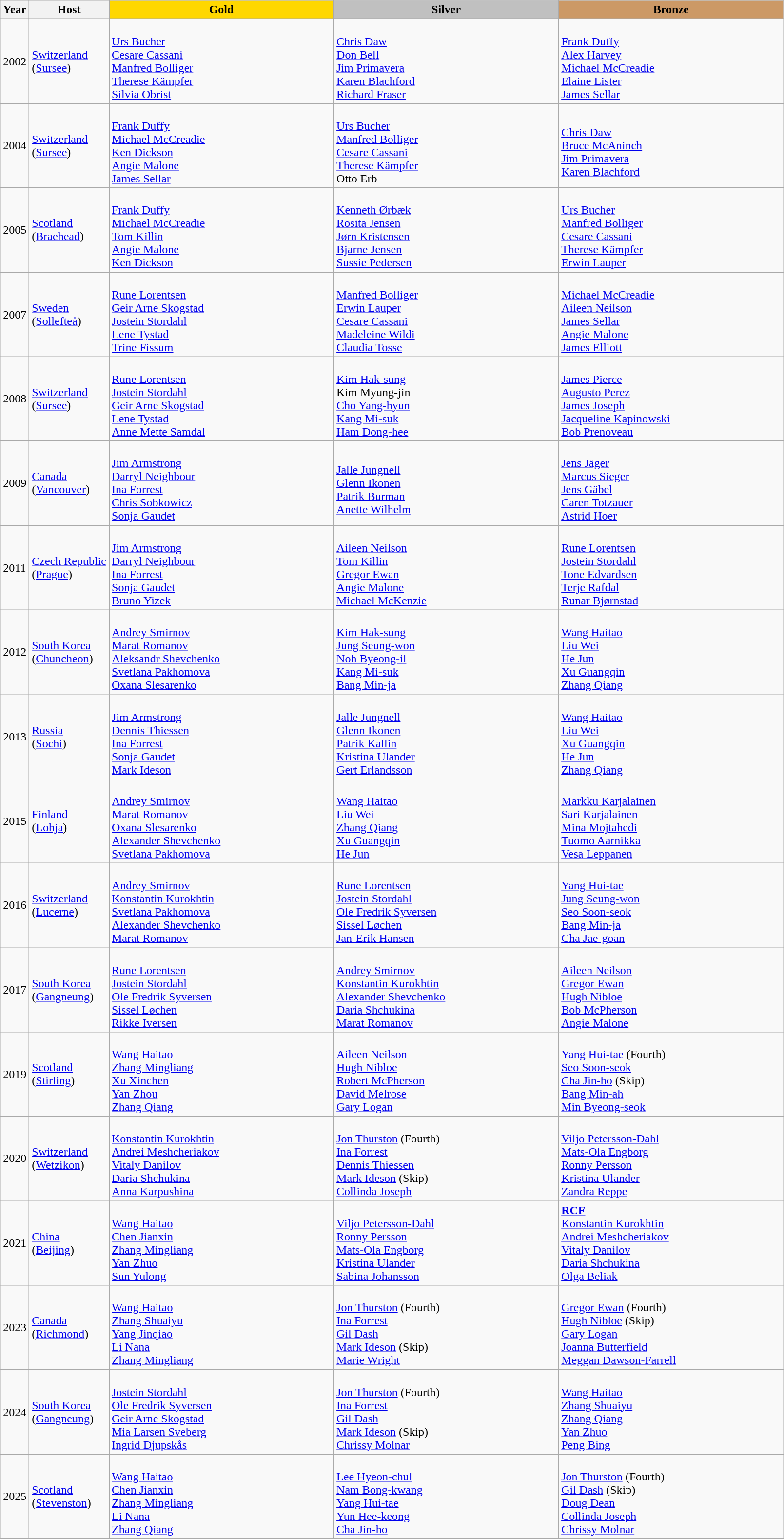<table class="wikitable">
<tr>
<th>Year</th>
<th>Host</th>
<th style="background:gold; width:300px;">Gold</th>
<th style="background:silver; width:300px;">Silver</th>
<th style="background:#cc9966; width:300px;">Bronze</th>
</tr>
<tr>
<td>2002<br></td>
<td><a href='#'>Switzerland</a><br>(<a href='#'>Sursee</a>)</td>
<td><strong></strong> <br><a href='#'>Urs Bucher</a> <br><a href='#'>Cesare Cassani</a> <br><a href='#'>Manfred Bolliger</a> <br><a href='#'>Therese Kämpfer</a> <br><a href='#'>Silvia Obrist</a></td>
<td><strong></strong> <br><a href='#'>Chris Daw</a> <br><a href='#'>Don Bell</a> <br><a href='#'>Jim Primavera</a> <br><a href='#'>Karen Blachford</a> <br><a href='#'>Richard Fraser</a></td>
<td><strong></strong> <br><a href='#'>Frank Duffy</a> <br><a href='#'>Alex Harvey</a> <br><a href='#'>Michael McCreadie</a> <br><a href='#'>Elaine Lister</a> <br><a href='#'>James Sellar</a></td>
</tr>
<tr>
<td>2004<br></td>
<td><a href='#'>Switzerland</a><br>(<a href='#'>Sursee</a>)</td>
<td><strong></strong> <br><a href='#'>Frank Duffy</a> <br><a href='#'>Michael McCreadie</a> <br><a href='#'>Ken Dickson</a> <br><a href='#'>Angie Malone</a> <br><a href='#'>James Sellar</a></td>
<td><strong></strong> <br><a href='#'>Urs Bucher</a> <br><a href='#'>Manfred Bolliger</a> <br><a href='#'>Cesare Cassani</a> <br><a href='#'>Therese Kämpfer</a> <br>Otto Erb</td>
<td><strong></strong> <br><a href='#'>Chris Daw</a> <br><a href='#'>Bruce McAninch</a> <br><a href='#'>Jim Primavera</a> <br><a href='#'>Karen Blachford</a></td>
</tr>
<tr>
<td>2005<br></td>
<td><a href='#'>Scotland</a><br>(<a href='#'>Braehead</a>)</td>
<td><strong></strong> <br><a href='#'>Frank Duffy</a> <br><a href='#'>Michael McCreadie</a> <br><a href='#'>Tom Killin</a> <br><a href='#'>Angie Malone</a> <br><a href='#'>Ken Dickson</a></td>
<td><strong></strong> <br><a href='#'>Kenneth Ørbæk</a> <br><a href='#'>Rosita Jensen</a> <br><a href='#'>Jørn Kristensen</a> <br><a href='#'>Bjarne Jensen</a> <br><a href='#'>Sussie Pedersen</a></td>
<td><strong></strong> <br><a href='#'>Urs Bucher</a> <br><a href='#'>Manfred Bolliger</a> <br><a href='#'>Cesare Cassani</a> <br><a href='#'>Therese Kämpfer</a> <br><a href='#'>Erwin Lauper</a></td>
</tr>
<tr>
<td>2007<br></td>
<td><a href='#'>Sweden</a><br>(<a href='#'>Sollefteå</a>)</td>
<td><strong></strong> <br><a href='#'>Rune Lorentsen</a> <br><a href='#'>Geir Arne Skogstad</a> <br><a href='#'>Jostein Stordahl</a> <br><a href='#'>Lene Tystad</a> <br><a href='#'>Trine Fissum</a></td>
<td><strong></strong> <br><a href='#'>Manfred Bolliger</a> <br><a href='#'>Erwin Lauper</a> <br><a href='#'>Cesare Cassani</a> <br><a href='#'>Madeleine Wildi</a> <br><a href='#'>Claudia Tosse</a></td>
<td><strong></strong> <br><a href='#'>Michael McCreadie</a> <br><a href='#'>Aileen Neilson</a> <br><a href='#'>James Sellar</a> <br><a href='#'>Angie Malone</a> <br><a href='#'>James Elliott</a></td>
</tr>
<tr>
<td>2008<br></td>
<td><a href='#'>Switzerland</a><br>(<a href='#'>Sursee</a>)</td>
<td><strong></strong> <br><a href='#'>Rune Lorentsen</a> <br><a href='#'>Jostein Stordahl</a> <br><a href='#'>Geir Arne Skogstad</a> <br><a href='#'>Lene Tystad</a> <br><a href='#'>Anne Mette Samdal</a></td>
<td><strong></strong> <br><a href='#'>Kim Hak-sung</a> <br>Kim Myung-jin <br><a href='#'>Cho Yang-hyun</a> <br><a href='#'>Kang Mi-suk</a> <br><a href='#'>Ham Dong-hee</a></td>
<td><strong></strong> <br><a href='#'>James Pierce</a> <br><a href='#'>Augusto Perez</a> <br><a href='#'>James Joseph</a> <br><a href='#'>Jacqueline Kapinowski</a> <br><a href='#'>Bob Prenoveau</a></td>
</tr>
<tr>
<td>2009<br></td>
<td><a href='#'>Canada</a><br>(<a href='#'>Vancouver</a>)</td>
<td><strong></strong> <br><a href='#'>Jim Armstrong</a> <br><a href='#'>Darryl Neighbour</a> <br><a href='#'>Ina Forrest</a> <br><a href='#'>Chris Sobkowicz</a> <br><a href='#'>Sonja Gaudet</a></td>
<td><strong></strong> <br><a href='#'>Jalle Jungnell</a> <br><a href='#'>Glenn Ikonen</a> <br><a href='#'>Patrik Burman</a> <br><a href='#'>Anette Wilhelm</a></td>
<td><strong></strong> <br><a href='#'>Jens Jäger</a> <br><a href='#'>Marcus Sieger</a> <br><a href='#'>Jens Gäbel</a> <br><a href='#'>Caren Totzauer</a> <br><a href='#'>Astrid Hoer</a></td>
</tr>
<tr>
<td>2011<br></td>
<td><a href='#'>Czech Republic</a><br>(<a href='#'>Prague</a>)</td>
<td><strong></strong> <br><a href='#'>Jim Armstrong</a> <br><a href='#'>Darryl Neighbour</a> <br><a href='#'>Ina Forrest</a> <br><a href='#'>Sonja Gaudet</a> <br> <a href='#'>Bruno Yizek</a></td>
<td><strong></strong> <br><a href='#'>Aileen Neilson</a> <br><a href='#'>Tom Killin</a> <br><a href='#'>Gregor Ewan</a> <br><a href='#'>Angie Malone</a> <br><a href='#'>Michael McKenzie</a></td>
<td><strong></strong> <br><a href='#'>Rune Lorentsen</a> <br><a href='#'>Jostein Stordahl</a> <br><a href='#'>Tone Edvardsen</a> <br><a href='#'>Terje Rafdal</a> <br><a href='#'>Runar Bjørnstad</a></td>
</tr>
<tr>
<td>2012<br></td>
<td><a href='#'>South Korea</a><br>(<a href='#'>Chuncheon</a>)</td>
<td><strong></strong><br><a href='#'>Andrey Smirnov</a><br><a href='#'>Marat Romanov</a><br><a href='#'>Aleksandr Shevchenko</a><br><a href='#'>Svetlana Pakhomova</a><br><a href='#'>Oxana Slesarenko</a></td>
<td><strong></strong><br><a href='#'>Kim Hak-sung</a><br><a href='#'>Jung Seung-won</a><br><a href='#'>Noh Byeong-il</a><br><a href='#'>Kang Mi-suk</a><br><a href='#'>Bang Min-ja</a></td>
<td><strong></strong><br><a href='#'>Wang Haitao</a><br><a href='#'>Liu Wei</a><br><a href='#'>He Jun</a><br><a href='#'>Xu Guangqin</a><br><a href='#'>Zhang Qiang</a></td>
</tr>
<tr>
<td>2013<br></td>
<td><a href='#'>Russia</a><br>(<a href='#'>Sochi</a>)</td>
<td><strong></strong><br><a href='#'>Jim Armstrong</a><br><a href='#'>Dennis Thiessen</a><br><a href='#'>Ina Forrest</a><br><a href='#'>Sonja Gaudet</a><br><a href='#'>Mark Ideson</a></td>
<td><strong></strong><br><a href='#'>Jalle Jungnell</a><br><a href='#'>Glenn Ikonen</a><br><a href='#'>Patrik Kallin</a><br><a href='#'>Kristina Ulander</a><br><a href='#'>Gert Erlandsson</a></td>
<td><strong></strong><br><a href='#'>Wang Haitao</a><br><a href='#'>Liu Wei</a><br><a href='#'>Xu Guangqin</a><br><a href='#'>He Jun</a><br><a href='#'>Zhang Qiang</a></td>
</tr>
<tr>
<td>2015<br></td>
<td><a href='#'>Finland</a><br>(<a href='#'>Lohja</a>)</td>
<td><strong></strong><br><a href='#'>Andrey Smirnov</a><br><a href='#'>Marat Romanov</a><br><a href='#'>Oxana Slesarenko</a><br><a href='#'>Alexander Shevchenko</a><br><a href='#'>Svetlana Pakhomova</a></td>
<td><strong></strong><br> <a href='#'>Wang Haitao</a><br><a href='#'>Liu Wei</a><br><a href='#'>Zhang Qiang</a><br><a href='#'>Xu Guangqin</a><br><a href='#'>He Jun</a></td>
<td><strong></strong><br><a href='#'>Markku Karjalainen</a><br><a href='#'>Sari Karjalainen</a><br><a href='#'>Mina Mojtahedi</a><br><a href='#'>Tuomo Aarnikka</a><br><a href='#'>Vesa Leppanen</a></td>
</tr>
<tr>
<td>2016<br></td>
<td><a href='#'>Switzerland</a><br>(<a href='#'>Lucerne</a>)</td>
<td><strong></strong><br><a href='#'>Andrey Smirnov</a><br><a href='#'>Konstantin Kurokhtin</a><br><a href='#'>Svetlana Pakhomova</a><br><a href='#'>Alexander Shevchenko</a><br><a href='#'>Marat Romanov</a></td>
<td><strong></strong><br><a href='#'>Rune Lorentsen</a><br><a href='#'>Jostein Stordahl</a><br><a href='#'>Ole Fredrik Syversen</a><br><a href='#'>Sissel Løchen</a><br><a href='#'>Jan-Erik Hansen</a></td>
<td><strong></strong><br><a href='#'>Yang Hui-tae</a><br><a href='#'>Jung Seung-won</a><br><a href='#'>Seo Soon-seok</a><br><a href='#'>Bang Min-ja</a><br><a href='#'>Cha Jae-goan</a></td>
</tr>
<tr>
<td>2017<br></td>
<td><a href='#'>South Korea</a><br>(<a href='#'>Gangneung</a>)</td>
<td><strong></strong><br><a href='#'>Rune Lorentsen</a><br><a href='#'>Jostein Stordahl</a><br><a href='#'>Ole Fredrik Syversen</a><br><a href='#'>Sissel Løchen</a><br><a href='#'>Rikke Iversen</a></td>
<td><strong></strong><br><a href='#'>Andrey Smirnov</a><br><a href='#'>Konstantin Kurokhtin</a><br><a href='#'>Alexander Shevchenko</a><br><a href='#'>Daria Shchukina</a><br><a href='#'>Marat Romanov</a></td>
<td><strong></strong><br><a href='#'>Aileen Neilson</a><br><a href='#'>Gregor Ewan</a><br><a href='#'>Hugh Nibloe</a><br><a href='#'>Bob McPherson</a><br><a href='#'>Angie Malone</a></td>
</tr>
<tr>
<td>2019<br></td>
<td><a href='#'>Scotland</a><br>(<a href='#'>Stirling</a>)</td>
<td><strong></strong><br><a href='#'>Wang Haitao</a><br><a href='#'>Zhang Mingliang</a><br><a href='#'>Xu Xinchen</a><br><a href='#'>Yan Zhou</a><br><a href='#'>Zhang Qiang</a></td>
<td><strong></strong><br><a href='#'>Aileen Neilson</a><br><a href='#'>Hugh Nibloe</a><br><a href='#'>Robert McPherson</a><br><a href='#'>David Melrose</a><br><a href='#'>Gary Logan</a></td>
<td><strong></strong><br><a href='#'>Yang Hui-tae</a> (Fourth)<br><a href='#'>Seo Soon-seok</a><br><a href='#'>Cha Jin-ho</a> (Skip)<br><a href='#'>Bang Min-ah</a><br><a href='#'>Min Byeong-seok</a></td>
</tr>
<tr>
<td>2020<br></td>
<td><a href='#'>Switzerland</a><br>(<a href='#'>Wetzikon</a>)</td>
<td><strong></strong><br><a href='#'>Konstantin Kurokhtin</a><br><a href='#'>Andrei Meshcheriakov</a><br><a href='#'>Vitaly Danilov</a><br><a href='#'>Daria Shchukina</a><br><a href='#'>Anna Karpushina</a></td>
<td><strong></strong><br><a href='#'>Jon Thurston</a> (Fourth)<br><a href='#'>Ina Forrest</a><br><a href='#'>Dennis Thiessen</a><br><a href='#'>Mark Ideson</a> (Skip)<br><a href='#'>Collinda Joseph</a></td>
<td><strong></strong><br><a href='#'>Viljo Petersson-Dahl</a><br><a href='#'>Mats-Ola Engborg</a><br><a href='#'>Ronny Persson</a><br><a href='#'>Kristina Ulander</a><br><a href='#'>Zandra Reppe</a></td>
</tr>
<tr>
<td>2021<br></td>
<td><a href='#'>China</a><br>(<a href='#'>Beijing</a>)</td>
<td><strong></strong><br><a href='#'>Wang Haitao</a><br><a href='#'>Chen Jianxin</a><br><a href='#'>Zhang Mingliang</a><br><a href='#'>Yan Zhuo</a><br><a href='#'>Sun Yulong</a></td>
<td><strong></strong><br><a href='#'>Viljo Petersson-Dahl</a><br><a href='#'>Ronny Persson</a><br><a href='#'>Mats-Ola Engborg</a><br><a href='#'>Kristina Ulander</a><br><a href='#'>Sabina Johansson</a></td>
<td> <strong><a href='#'>RCF</a></strong><br><a href='#'>Konstantin Kurokhtin</a><br><a href='#'>Andrei Meshcheriakov</a><br><a href='#'>Vitaly Danilov</a><br><a href='#'>Daria Shchukina</a><br><a href='#'>Olga Beliak</a></td>
</tr>
<tr>
<td>2023<br></td>
<td><a href='#'>Canada</a><br>(<a href='#'>Richmond</a>)</td>
<td><strong></strong><br><a href='#'>Wang Haitao</a><br><a href='#'>Zhang Shuaiyu</a><br><a href='#'>Yang Jinqiao</a><br><a href='#'>Li Nana</a><br><a href='#'>Zhang Mingliang</a></td>
<td><strong></strong><br><a href='#'>Jon Thurston</a> (Fourth)<br><a href='#'>Ina Forrest</a><br><a href='#'>Gil Dash</a><br><a href='#'>Mark Ideson</a> (Skip)<br><a href='#'>Marie Wright</a></td>
<td><strong></strong><br><a href='#'>Gregor Ewan</a> (Fourth)<br><a href='#'>Hugh Nibloe</a> (Skip)<br><a href='#'>Gary Logan</a><br><a href='#'>Joanna Butterfield</a><br><a href='#'>Meggan Dawson-Farrell</a></td>
</tr>
<tr>
<td>2024<br></td>
<td><a href='#'>South Korea</a><br>(<a href='#'>Gangneung</a>)</td>
<td><strong></strong><br><a href='#'>Jostein Stordahl</a><br><a href='#'>Ole Fredrik Syversen</a><br><a href='#'>Geir Arne Skogstad</a><br><a href='#'>Mia Larsen Sveberg</a><br><a href='#'>Ingrid Djupskås</a></td>
<td><strong></strong><br><a href='#'>Jon Thurston</a> (Fourth)<br><a href='#'>Ina Forrest</a><br><a href='#'>Gil Dash</a><br><a href='#'>Mark Ideson</a> (Skip)<br><a href='#'>Chrissy Molnar</a></td>
<td><strong></strong><br><a href='#'>Wang Haitao</a><br><a href='#'>Zhang Shuaiyu</a><br><a href='#'>Zhang Qiang</a><br><a href='#'>Yan Zhuo</a><br><a href='#'>Peng Bing</a></td>
</tr>
<tr>
<td>2025<br></td>
<td><a href='#'>Scotland</a><br>(<a href='#'>Stevenston</a>)</td>
<td><strong></strong><br><a href='#'>Wang Haitao</a><br><a href='#'>Chen Jianxin</a><br><a href='#'>Zhang Mingliang</a><br><a href='#'>Li Nana</a><br><a href='#'>Zhang Qiang</a></td>
<td><strong></strong><br><a href='#'>Lee Hyeon-chul</a><br><a href='#'>Nam Bong-kwang</a><br><a href='#'>Yang Hui-tae</a><br><a href='#'>Yun Hee-keong</a><br><a href='#'>Cha Jin-ho</a></td>
<td><strong></strong><br><a href='#'>Jon Thurston</a> (Fourth)<br><a href='#'>Gil Dash</a> (Skip)<br><a href='#'>Doug Dean</a><br><a href='#'>Collinda Joseph</a><br><a href='#'>Chrissy Molnar</a></td>
</tr>
</table>
